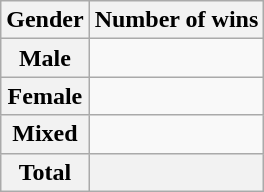<table class="wikitable plainrowheaders sortable">
<tr>
<th scope=col>Gender</th>
<th scope=col>Number of wins</th>
</tr>
<tr>
<th scope=row>Male</th>
<td align=center></td>
</tr>
<tr>
<th scope=row>Female</th>
<td align=center></td>
</tr>
<tr>
<th scope=row>Mixed</th>
<td align=center></td>
</tr>
<tr>
<th>Total</th>
<th align=center></th>
</tr>
</table>
